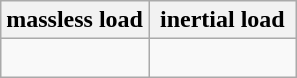<table class="wikitable">
<tr>
<th>massless load</th>
<th>inertial load</th>
</tr>
<tr>
<td width="50%"><br>
</td>
<td width="50%"><br>
</td>
</tr>
</table>
